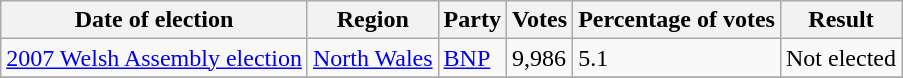<table class="wikitable" border="1">
<tr>
<th>Date of election</th>
<th>Region</th>
<th>Party</th>
<th>Votes</th>
<th>Percentage of votes</th>
<th>Result</th>
</tr>
<tr>
<td><a href='#'>2007 Welsh Assembly election</a></td>
<td><a href='#'>North Wales</a></td>
<td><a href='#'>BNP</a></td>
<td>9,986</td>
<td>5.1</td>
<td>Not elected</td>
</tr>
<tr>
</tr>
</table>
